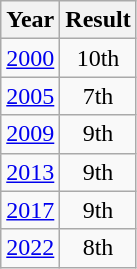<table class="wikitable" style="text-align:center">
<tr>
<th>Year</th>
<th>Result</th>
</tr>
<tr>
<td><a href='#'>2000</a></td>
<td>10th</td>
</tr>
<tr>
<td><a href='#'>2005</a></td>
<td>7th</td>
</tr>
<tr>
<td><a href='#'>2009</a></td>
<td>9th</td>
</tr>
<tr>
<td><a href='#'>2013</a></td>
<td>9th</td>
</tr>
<tr>
<td><a href='#'>2017</a></td>
<td>9th</td>
</tr>
<tr>
<td><a href='#'>2022</a></td>
<td>8th</td>
</tr>
</table>
